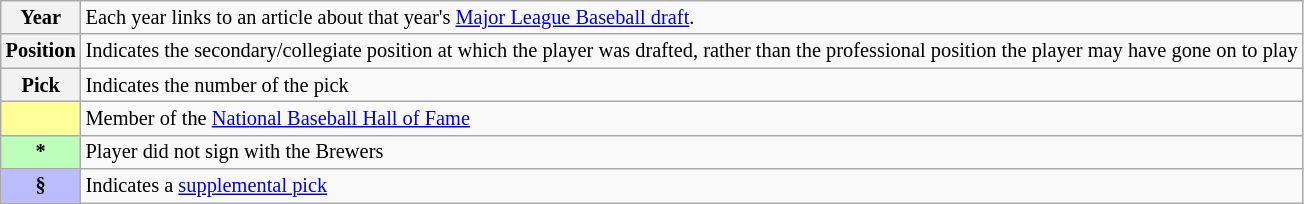<table class="wikitable plainrowheaders" style="font-size:85%">
<tr>
<th scope="row" style="text-align:center"><strong>Year</strong></th>
<td>Each year links to an article about that year's <a href='#'>Major League Baseball draft</a>.</td>
</tr>
<tr>
<th scope="row" style="text-align:center"><strong>Position</strong></th>
<td>Indicates the secondary/collegiate position at which the player was drafted, rather than the professional position the player may have gone on to play</td>
</tr>
<tr>
<th scope="row" style="text-align:center"><strong>Pick</strong></th>
<td>Indicates the number of the pick</td>
</tr>
<tr>
<th scope="row" style="text-align:center; background-color:#ff9"></th>
<td>Member of the <a href='#'>National Baseball Hall of Fame</a></td>
</tr>
<tr>
<th scope="row" style="text-align:center; background-color:#bbffbb">*</th>
<td>Player did not sign with the Brewers</td>
</tr>
<tr>
<th scope="row" style="text-align:center; background-color:#bbbbff">§</th>
<td>Indicates a <a href='#'>supplemental pick</a></td>
</tr>
</table>
